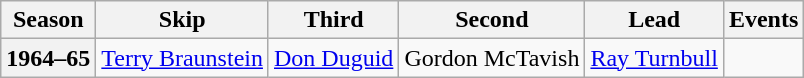<table class="wikitable">
<tr>
<th scope="col">Season</th>
<th scope="col">Skip</th>
<th scope="col">Third</th>
<th scope="col">Second</th>
<th scope="col">Lead</th>
<th scope="col">Events</th>
</tr>
<tr>
<th scope="row">1964–65</th>
<td><a href='#'>Terry Braunstein</a></td>
<td><a href='#'>Don Duguid</a></td>
<td>Gordon McTavish</td>
<td><a href='#'>Ray Turnbull</a></td>
<td> </td>
</tr>
</table>
